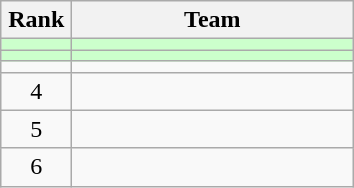<table class="wikitable" style="text-align: center;">
<tr>
<th width=40>Rank</th>
<th width=180>Team</th>
</tr>
<tr align=center bgcolor=ccffcc>
<td></td>
<td style="text-align:left;"></td>
</tr>
<tr align=center bgcolor=ccffcc>
<td></td>
<td style="text-align:left;"></td>
</tr>
<tr align=center>
<td></td>
<td style="text-align:left;"></td>
</tr>
<tr align=center>
<td>4</td>
<td style="text-align:left;"></td>
</tr>
<tr align=center>
<td>5</td>
<td style="text-align:left;"></td>
</tr>
<tr align=center>
<td>6</td>
<td style="text-align:left;"></td>
</tr>
</table>
